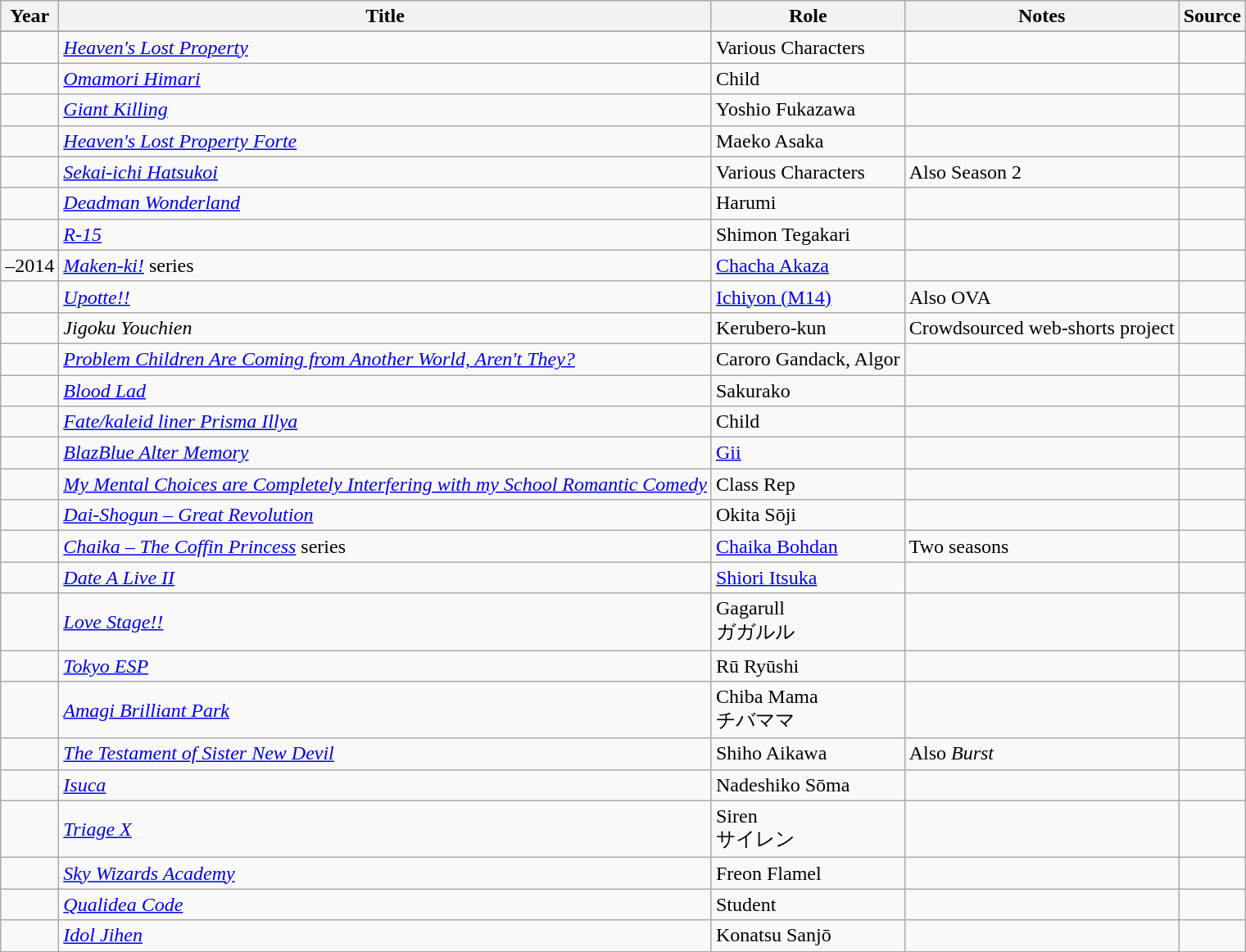<table class="wikitable plainrowheaders">
<tr>
<th>Year</th>
<th>Title</th>
<th>Role</th>
<th class="unsortable">Notes</th>
<th class="unsortable">Source</th>
</tr>
<tr>
</tr>
<tr>
<td></td>
<td><em><a href='#'>Heaven's Lost Property</a></em></td>
<td>Various Characters</td>
<td></td>
<td></td>
</tr>
<tr>
<td></td>
<td><em><a href='#'>Omamori Himari</a></em></td>
<td>Child</td>
<td></td>
<td></td>
</tr>
<tr>
<td></td>
<td><em><a href='#'>Giant Killing</a></em></td>
<td>Yoshio Fukazawa</td>
<td></td>
<td></td>
</tr>
<tr>
<td></td>
<td><em><a href='#'>Heaven's Lost Property Forte</a></em></td>
<td>Maeko Asaka</td>
<td></td>
<td></td>
</tr>
<tr>
<td></td>
<td><em><a href='#'>Sekai-ichi Hatsukoi</a></em></td>
<td>Various Characters</td>
<td>Also Season 2</td>
<td></td>
</tr>
<tr>
<td></td>
<td><em><a href='#'>Deadman Wonderland</a></em></td>
<td>Harumi</td>
<td></td>
<td></td>
</tr>
<tr>
<td></td>
<td><em><a href='#'>R-15</a></em></td>
<td>Shimon Tegakari</td>
<td></td>
<td></td>
</tr>
<tr>
<td>–2014</td>
<td><em><a href='#'>Maken-ki!</a></em> series</td>
<td><a href='#'>Chacha Akaza</a></td>
<td></td>
<td></td>
</tr>
<tr>
<td></td>
<td><em><a href='#'>Upotte!!</a></em></td>
<td><a href='#'>Ichiyon (M14)</a></td>
<td>Also OVA</td>
<td></td>
</tr>
<tr>
<td></td>
<td><em>Jigoku Youchien</em></td>
<td>Kerubero-kun</td>
<td>Crowdsourced web-shorts project</td>
<td></td>
</tr>
<tr>
<td></td>
<td><em><a href='#'>Problem Children Are Coming from Another World, Aren't They?</a></em></td>
<td>Caroro Gandack, Algor</td>
<td></td>
<td></td>
</tr>
<tr>
<td></td>
<td><em><a href='#'>Blood Lad</a> </em></td>
<td>Sakurako</td>
<td></td>
<td></td>
</tr>
<tr>
<td></td>
<td><em><a href='#'>Fate/kaleid liner Prisma Illya</a></em></td>
<td>Child</td>
<td></td>
<td></td>
</tr>
<tr>
<td></td>
<td><em><a href='#'>BlazBlue Alter Memory</a></em></td>
<td><a href='#'>Gii</a></td>
<td></td>
<td></td>
</tr>
<tr>
<td></td>
<td><em><a href='#'>My Mental Choices are Completely Interfering with my School Romantic Comedy</a></em></td>
<td>Class Rep</td>
<td></td>
<td></td>
</tr>
<tr>
<td></td>
<td><em><a href='#'>Dai-Shogun – Great Revolution</a></em></td>
<td>Okita Sōji</td>
<td></td>
<td></td>
</tr>
<tr>
<td></td>
<td><em><a href='#'>Chaika – The Coffin Princess</a></em> series</td>
<td><a href='#'>Chaika Bohdan</a></td>
<td>Two seasons</td>
<td></td>
</tr>
<tr>
<td></td>
<td><em><a href='#'>Date A Live II</a></em></td>
<td><a href='#'>Shiori Itsuka</a></td>
<td></td>
<td></td>
</tr>
<tr>
<td></td>
<td><em><a href='#'>Love Stage!!</a></em></td>
<td>Gagarull<br>ガガルル</td>
<td></td>
<td></td>
</tr>
<tr>
<td></td>
<td><em><a href='#'>Tokyo ESP</a></em></td>
<td>Rū Ryūshi</td>
<td></td>
<td></td>
</tr>
<tr>
<td></td>
<td><em><a href='#'>Amagi Brilliant Park</a></em></td>
<td>Chiba Mama<br>チバママ</td>
<td></td>
<td></td>
</tr>
<tr>
<td></td>
<td><em><a href='#'>The Testament of Sister New Devil</a></em></td>
<td>Shiho Aikawa</td>
<td>Also <em>Burst</em></td>
<td></td>
</tr>
<tr>
<td></td>
<td><em><a href='#'>Isuca</a></em></td>
<td>Nadeshiko Sōma</td>
<td></td>
<td></td>
</tr>
<tr>
<td></td>
<td><em><a href='#'>Triage X</a></em></td>
<td>Siren<br>サイレン</td>
<td></td>
<td></td>
</tr>
<tr>
<td></td>
<td><em><a href='#'>Sky Wizards Academy</a></em></td>
<td>Freon Flamel</td>
<td></td>
<td></td>
</tr>
<tr>
<td></td>
<td><em><a href='#'>Qualidea Code</a></em></td>
<td>Student</td>
<td></td>
<td></td>
</tr>
<tr>
<td></td>
<td><em><a href='#'>Idol Jihen</a></em></td>
<td>Konatsu Sanjō</td>
<td></td>
<td></td>
</tr>
</table>
